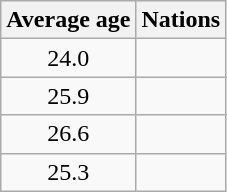<table class="wikitable">
<tr>
<th>Average age</th>
<th>Nations</th>
</tr>
<tr>
<td align="center">24.0</td>
<td></td>
</tr>
<tr>
<td align="center">25.9</td>
<td></td>
</tr>
<tr>
<td align="center">26.6</td>
<td></td>
</tr>
<tr>
<td align="center">25.3</td>
<td></td>
</tr>
</table>
